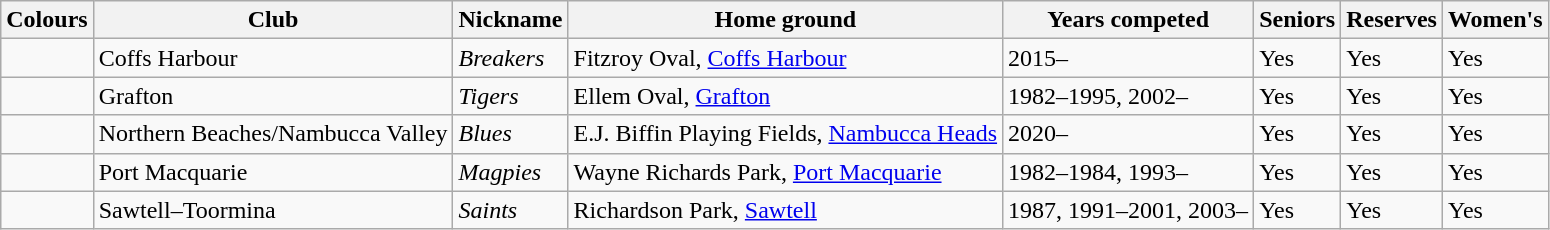<table class="wikitable sortable">
<tr>
<th>Colours</th>
<th>Club</th>
<th>Nickname</th>
<th>Home ground</th>
<th>Years competed</th>
<th>Seniors</th>
<th>Reserves</th>
<th>Women's</th>
</tr>
<tr>
<td></td>
<td>Coffs Harbour</td>
<td><em>Breakers</em></td>
<td>Fitzroy Oval, <a href='#'>Coffs Harbour</a></td>
<td>2015–</td>
<td>Yes</td>
<td>Yes</td>
<td>Yes</td>
</tr>
<tr>
<td></td>
<td>Grafton</td>
<td><em>Tigers</em></td>
<td>Ellem Oval, <a href='#'>Grafton</a></td>
<td>1982–1995, 2002–</td>
<td>Yes</td>
<td>Yes</td>
<td>Yes</td>
</tr>
<tr>
<td></td>
<td>Northern Beaches/Nambucca Valley</td>
<td><em>Blues</em></td>
<td>E.J. Biffin Playing Fields, <a href='#'>Nambucca Heads</a></td>
<td>2020–</td>
<td>Yes</td>
<td>Yes</td>
<td>Yes</td>
</tr>
<tr>
<td></td>
<td>Port Macquarie</td>
<td><em>Magpies</em></td>
<td>Wayne Richards Park, <a href='#'>Port Macquarie</a></td>
<td>1982–1984, 1993–</td>
<td>Yes</td>
<td>Yes</td>
<td>Yes</td>
</tr>
<tr>
<td></td>
<td>Sawtell–Toormina</td>
<td><em>Saints</em></td>
<td>Richardson Park, <a href='#'>Sawtell</a></td>
<td>1987, 1991–2001, 2003–</td>
<td>Yes</td>
<td>Yes</td>
<td>Yes</td>
</tr>
</table>
